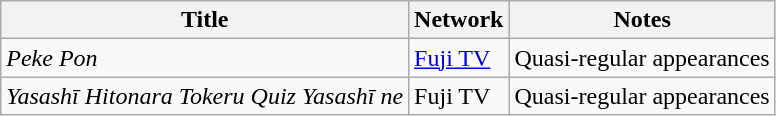<table class="wikitable">
<tr>
<th>Title</th>
<th>Network</th>
<th>Notes</th>
</tr>
<tr>
<td><em>Peke Pon</em></td>
<td><a href='#'>Fuji TV</a></td>
<td>Quasi-regular appearances</td>
</tr>
<tr>
<td><em>Yasashī Hitonara Tokeru Quiz Yasashī ne</em></td>
<td>Fuji TV</td>
<td>Quasi-regular appearances</td>
</tr>
</table>
